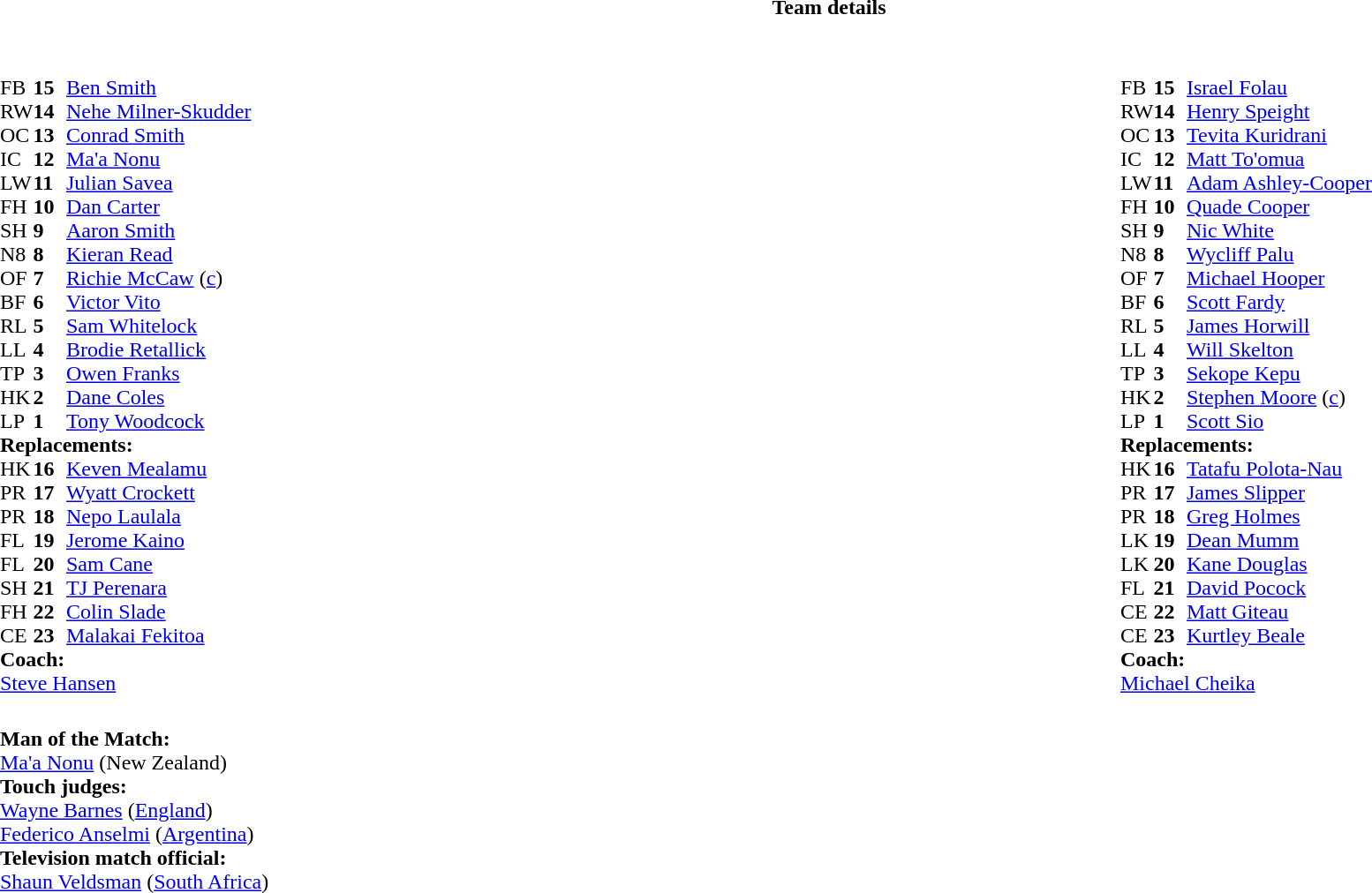<table border="0" width="100%" class="collapsible collapsed">
<tr>
<th>Team details</th>
</tr>
<tr>
<td><br><table style="width:100%;">
<tr>
<td style="vertical-align:top; width:50%"><br><table cellspacing="0" cellpadding="0">
<tr>
<th width="25"></th>
<th width="25"></th>
</tr>
<tr>
<td>FB</td>
<td><strong>15</strong></td>
<td><a href='#'>Ben Smith</a></td>
</tr>
<tr>
<td>RW</td>
<td><strong>14</strong></td>
<td><a href='#'>Nehe Milner-Skudder</a></td>
<td></td>
<td></td>
</tr>
<tr>
<td>OC</td>
<td><strong>13</strong></td>
<td><a href='#'>Conrad Smith</a></td>
<td></td>
<td></td>
</tr>
<tr>
<td>IC</td>
<td><strong>12</strong></td>
<td><a href='#'>Ma'a Nonu</a></td>
</tr>
<tr>
<td>LW</td>
<td><strong>11</strong></td>
<td><a href='#'>Julian Savea</a></td>
</tr>
<tr>
<td>FH</td>
<td><strong>10</strong></td>
<td><a href='#'>Dan Carter</a></td>
</tr>
<tr>
<td>SH</td>
<td><strong>9</strong></td>
<td><a href='#'>Aaron Smith</a></td>
<td></td>
<td></td>
</tr>
<tr>
<td>N8</td>
<td><strong>8</strong></td>
<td><a href='#'>Kieran Read</a></td>
</tr>
<tr>
<td>OF</td>
<td><strong>7</strong></td>
<td><a href='#'>Richie McCaw</a> (<a href='#'>c</a>)</td>
<td></td>
<td></td>
</tr>
<tr>
<td>BF</td>
<td><strong>6</strong></td>
<td><a href='#'>Victor Vito</a></td>
<td></td>
<td></td>
</tr>
<tr>
<td>RL</td>
<td><strong>5</strong></td>
<td><a href='#'>Sam Whitelock</a></td>
</tr>
<tr>
<td>LL</td>
<td><strong>4</strong></td>
<td><a href='#'>Brodie Retallick</a></td>
</tr>
<tr>
<td>TP</td>
<td><strong>3</strong></td>
<td><a href='#'>Owen Franks</a></td>
<td></td>
<td></td>
</tr>
<tr>
<td>HK</td>
<td><strong>2</strong></td>
<td><a href='#'>Dane Coles</a></td>
<td></td>
<td></td>
</tr>
<tr>
<td>LP</td>
<td><strong>1</strong></td>
<td><a href='#'>Tony Woodcock</a></td>
<td></td>
<td></td>
</tr>
<tr>
<td colspan=3><strong>Replacements:</strong></td>
</tr>
<tr>
<td>HK</td>
<td><strong>16</strong></td>
<td><a href='#'>Keven Mealamu</a></td>
<td></td>
<td></td>
</tr>
<tr>
<td>PR</td>
<td><strong>17</strong></td>
<td><a href='#'>Wyatt Crockett</a></td>
<td></td>
<td></td>
</tr>
<tr>
<td>PR</td>
<td><strong>18</strong></td>
<td><a href='#'>Nepo Laulala</a></td>
<td></td>
<td></td>
</tr>
<tr>
<td>FL</td>
<td><strong>19</strong></td>
<td><a href='#'>Jerome Kaino</a></td>
<td></td>
<td></td>
</tr>
<tr>
<td>FL</td>
<td><strong>20</strong></td>
<td><a href='#'>Sam Cane</a></td>
<td></td>
<td></td>
</tr>
<tr>
<td>SH</td>
<td><strong>21</strong></td>
<td><a href='#'>TJ Perenara</a></td>
<td></td>
<td></td>
</tr>
<tr>
<td>FH</td>
<td><strong>22</strong></td>
<td><a href='#'>Colin Slade</a></td>
<td></td>
<td></td>
</tr>
<tr>
<td>CE</td>
<td><strong>23</strong></td>
<td><a href='#'>Malakai Fekitoa</a></td>
<td></td>
<td></td>
</tr>
<tr>
<td colspan=3><strong>Coach:</strong></td>
</tr>
<tr>
<td colspan="4"> <a href='#'>Steve Hansen</a></td>
</tr>
</table>
</td>
<td valign="top"></td>
<td style="vertical-align:top; width:50%"><br><table cellspacing="0" cellpadding="0" style="margin:auto">
<tr>
<th width="25"></th>
<th width="25"></th>
</tr>
<tr>
<td>FB</td>
<td><strong>15</strong></td>
<td><a href='#'>Israel Folau</a></td>
</tr>
<tr>
<td>RW</td>
<td><strong>14</strong></td>
<td><a href='#'>Henry Speight</a></td>
<td></td>
<td></td>
<td></td>
<td></td>
</tr>
<tr>
<td>OC</td>
<td><strong>13</strong></td>
<td><a href='#'>Tevita Kuridrani</a></td>
</tr>
<tr>
<td>IC</td>
<td><strong>12</strong></td>
<td><a href='#'>Matt To'omua</a></td>
</tr>
<tr>
<td>LW</td>
<td><strong>11</strong></td>
<td><a href='#'>Adam Ashley-Cooper</a></td>
</tr>
<tr>
<td>FH</td>
<td><strong>10</strong></td>
<td><a href='#'>Quade Cooper</a></td>
<td></td>
<td></td>
<td></td>
<td></td>
</tr>
<tr>
<td>SH</td>
<td><strong>9</strong></td>
<td><a href='#'>Nic White</a></td>
</tr>
<tr>
<td>N8</td>
<td><strong>8</strong></td>
<td><a href='#'>Wycliff Palu</a></td>
<td></td>
<td></td>
<td></td>
<td></td>
</tr>
<tr>
<td>OF</td>
<td><strong>7</strong></td>
<td><a href='#'>Michael Hooper</a></td>
<td></td>
<td></td>
<td></td>
</tr>
<tr>
<td>BF</td>
<td><strong>6</strong></td>
<td><a href='#'>Scott Fardy</a></td>
</tr>
<tr>
<td>RL</td>
<td><strong>5</strong></td>
<td><a href='#'>James Horwill</a></td>
<td></td>
<td></td>
</tr>
<tr>
<td>LL</td>
<td><strong>4</strong></td>
<td><a href='#'>Will Skelton</a></td>
<td></td>
<td></td>
</tr>
<tr>
<td>TP</td>
<td><strong>3</strong></td>
<td><a href='#'>Sekope Kepu</a></td>
<td></td>
<td></td>
<td></td>
<td></td>
</tr>
<tr>
<td>HK</td>
<td><strong>2</strong></td>
<td><a href='#'>Stephen Moore</a> (<a href='#'>c</a>)</td>
<td></td>
<td></td>
</tr>
<tr>
<td>LP</td>
<td><strong>1</strong></td>
<td><a href='#'>Scott Sio</a></td>
<td></td>
<td></td>
</tr>
<tr>
<td colspan=3><strong>Replacements:</strong></td>
</tr>
<tr>
<td>HK</td>
<td><strong>16</strong></td>
<td><a href='#'>Tatafu Polota-Nau</a></td>
<td></td>
<td></td>
</tr>
<tr>
<td>PR</td>
<td><strong>17</strong></td>
<td><a href='#'>James Slipper</a></td>
<td></td>
<td></td>
</tr>
<tr>
<td>PR</td>
<td><strong>18</strong></td>
<td><a href='#'>Greg Holmes</a></td>
<td></td>
<td></td>
<td></td>
<td></td>
</tr>
<tr>
<td>LK</td>
<td><strong>19</strong></td>
<td><a href='#'>Dean Mumm</a></td>
<td></td>
<td></td>
</tr>
<tr>
<td>LK</td>
<td><strong>20</strong></td>
<td><a href='#'>Kane Douglas</a></td>
<td></td>
<td></td>
</tr>
<tr>
<td>FL</td>
<td><strong>21</strong></td>
<td><a href='#'>David Pocock</a></td>
<td></td>
<td></td>
<td></td>
<td></td>
</tr>
<tr>
<td>CE</td>
<td><strong>22</strong></td>
<td><a href='#'>Matt Giteau</a></td>
<td></td>
<td></td>
<td></td>
<td></td>
</tr>
<tr>
<td>CE</td>
<td><strong>23</strong></td>
<td><a href='#'>Kurtley Beale</a></td>
<td></td>
<td></td>
<td></td>
<td></td>
</tr>
<tr>
<td colspan=3><strong>Coach:</strong></td>
</tr>
<tr>
<td colspan="4"> <a href='#'>Michael Cheika</a></td>
</tr>
</table>
</td>
</tr>
</table>
<table style="width:100%">
<tr>
<td><br><strong>Man of the Match:</strong>
<br><a href='#'>Ma'a Nonu</a> (New Zealand)<br><strong>Touch judges:</strong>
<br><a href='#'>Wayne Barnes</a> (<a href='#'>England</a>)
<br><a href='#'>Federico Anselmi</a> (<a href='#'>Argentina</a>)
<br><strong>Television match official:</strong>
<br><a href='#'>Shaun Veldsman</a> (<a href='#'>South Africa</a>)</td>
</tr>
</table>
</td>
</tr>
</table>
